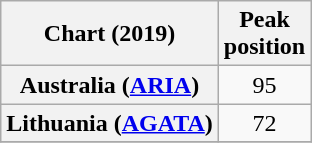<table class="wikitable sortable plainrowheaders" style="text-align:center">
<tr>
<th scope="col">Chart (2019)</th>
<th scope="col">Peak<br>position</th>
</tr>
<tr>
<th scope="row">Australia (<a href='#'>ARIA</a>)</th>
<td>95</td>
</tr>
<tr>
<th scope="row">Lithuania (<a href='#'>AGATA</a>)</th>
<td>72</td>
</tr>
<tr>
</tr>
</table>
